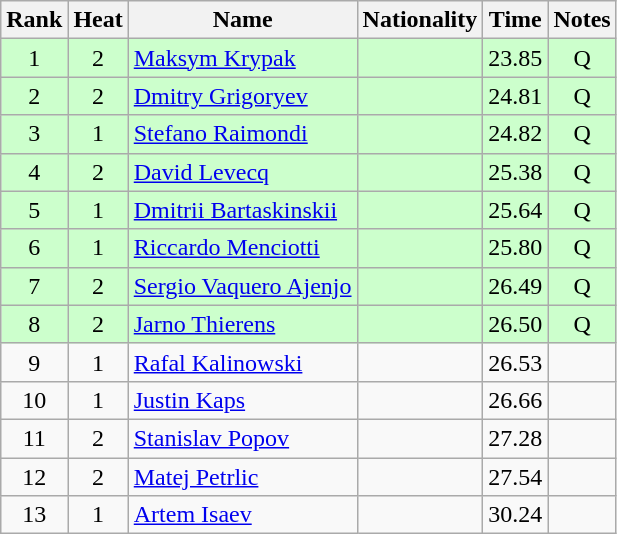<table class="wikitable sortable" style="text-align:center">
<tr>
<th>Rank</th>
<th>Heat</th>
<th>Name</th>
<th>Nationality</th>
<th>Time</th>
<th>Notes</th>
</tr>
<tr bgcolor=ccffcc>
<td>1</td>
<td>2</td>
<td align=left><a href='#'>Maksym Krypak</a></td>
<td align=left></td>
<td>23.85</td>
<td>Q</td>
</tr>
<tr bgcolor=ccffcc>
<td>2</td>
<td>2</td>
<td align=left><a href='#'>Dmitry Grigoryev</a></td>
<td align=left></td>
<td>24.81</td>
<td>Q</td>
</tr>
<tr bgcolor=ccffcc>
<td>3</td>
<td>1</td>
<td align=left><a href='#'>Stefano Raimondi</a></td>
<td align=left></td>
<td>24.82</td>
<td>Q</td>
</tr>
<tr bgcolor=ccffcc>
<td>4</td>
<td>2</td>
<td align=left><a href='#'>David Levecq</a></td>
<td align=left></td>
<td>25.38</td>
<td>Q</td>
</tr>
<tr bgcolor=ccffcc>
<td>5</td>
<td>1</td>
<td align=left><a href='#'>Dmitrii Bartaskinskii</a></td>
<td align=left></td>
<td>25.64</td>
<td>Q</td>
</tr>
<tr bgcolor=ccffcc>
<td>6</td>
<td>1</td>
<td align=left><a href='#'>Riccardo Menciotti</a></td>
<td align=left></td>
<td>25.80</td>
<td>Q</td>
</tr>
<tr bgcolor=ccffcc>
<td>7</td>
<td>2</td>
<td align=left><a href='#'>Sergio Vaquero Ajenjo</a></td>
<td align=left></td>
<td>26.49</td>
<td>Q</td>
</tr>
<tr bgcolor=ccffcc>
<td>8</td>
<td>2</td>
<td align=left><a href='#'>Jarno Thierens</a></td>
<td align=left></td>
<td>26.50</td>
<td>Q</td>
</tr>
<tr>
<td>9</td>
<td>1</td>
<td align=left><a href='#'>Rafal Kalinowski</a></td>
<td align=left></td>
<td>26.53</td>
<td></td>
</tr>
<tr>
<td>10</td>
<td>1</td>
<td align=left><a href='#'>Justin Kaps</a></td>
<td align=left></td>
<td>26.66</td>
<td></td>
</tr>
<tr>
<td>11</td>
<td>2</td>
<td align=left><a href='#'>Stanislav Popov</a></td>
<td align=left></td>
<td>27.28</td>
<td></td>
</tr>
<tr>
<td>12</td>
<td>2</td>
<td align=left><a href='#'>Matej Petrlic</a></td>
<td align=left></td>
<td>27.54</td>
<td></td>
</tr>
<tr>
<td>13</td>
<td>1</td>
<td align=left><a href='#'>Artem Isaev</a></td>
<td align=left></td>
<td>30.24</td>
<td></td>
</tr>
</table>
